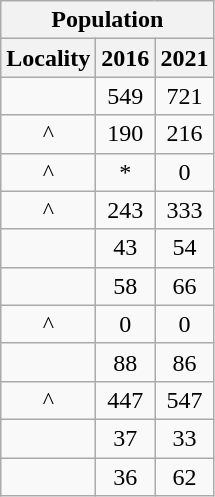<table class="wikitable" style="text-align:center;">
<tr>
<th colspan="3" style="text-align:center;  font-weight:bold">Population</th>
</tr>
<tr>
<th style="text-align:center; background:  font-weight:bold">Locality</th>
<th style="text-align:center; background:  font-weight:bold"><strong>2016</strong></th>
<th style="text-align:center; background:  font-weight:bold"><strong>2021</strong></th>
</tr>
<tr>
<td></td>
<td>549</td>
<td>721</td>
</tr>
<tr>
<td>^</td>
<td>190</td>
<td>216</td>
</tr>
<tr>
<td>^</td>
<td>*</td>
<td>0</td>
</tr>
<tr>
<td>^</td>
<td>243</td>
<td>333</td>
</tr>
<tr>
<td></td>
<td>43</td>
<td>54</td>
</tr>
<tr>
<td></td>
<td>58</td>
<td>66</td>
</tr>
<tr>
<td>^</td>
<td>0</td>
<td>0</td>
</tr>
<tr>
<td></td>
<td>88</td>
<td>86</td>
</tr>
<tr>
<td>^</td>
<td>447</td>
<td>547</td>
</tr>
<tr>
<td></td>
<td>37</td>
<td>33</td>
</tr>
<tr>
<td></td>
<td>36</td>
<td>62</td>
</tr>
</table>
